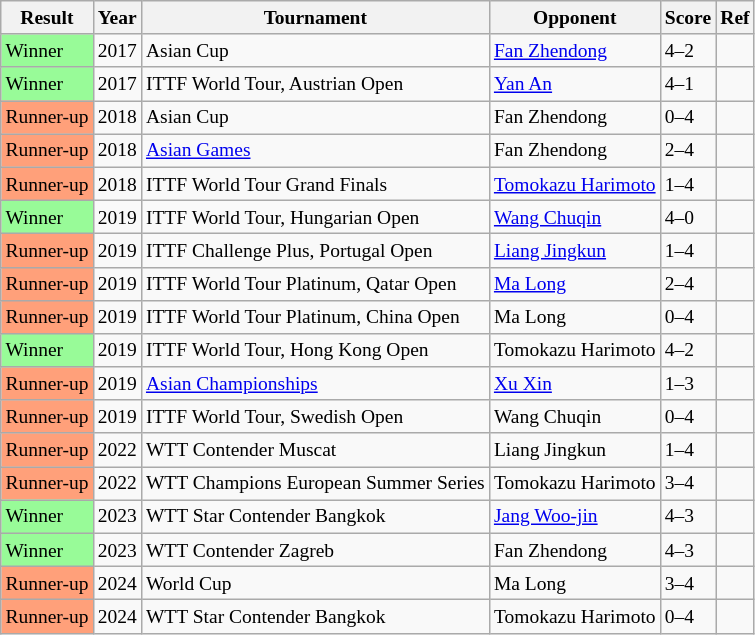<table class="wikitable sortable" style="font-size:small;">
<tr>
<th>Result</th>
<th class="unsortable">Year</th>
<th>Tournament</th>
<th>Opponent</th>
<th>Score</th>
<th class="unsortable">Ref</th>
</tr>
<tr>
<td style="background: #98fb98;">Winner</td>
<td>2017</td>
<td>Asian Cup</td>
<td> <a href='#'>Fan Zhendong</a></td>
<td>4–2</td>
<td></td>
</tr>
<tr>
<td style="background: #98fb98;">Winner</td>
<td>2017</td>
<td>ITTF World Tour, Austrian Open</td>
<td> <a href='#'>Yan An</a></td>
<td>4–1</td>
<td></td>
</tr>
<tr>
<td style="background: #ffa07a;">Runner-up</td>
<td>2018</td>
<td>Asian Cup</td>
<td> Fan Zhendong</td>
<td>0–4</td>
<td></td>
</tr>
<tr>
<td style="background: #ffa07a;">Runner-up</td>
<td>2018</td>
<td><a href='#'>Asian Games</a></td>
<td> Fan Zhendong</td>
<td>2–4</td>
<td></td>
</tr>
<tr>
<td style="background: #ffa07a;">Runner-up</td>
<td>2018</td>
<td>ITTF World Tour Grand Finals</td>
<td> <a href='#'>Tomokazu Harimoto</a></td>
<td>1–4</td>
<td></td>
</tr>
<tr>
<td style="background: #98fb98;">Winner</td>
<td>2019</td>
<td>ITTF World Tour, Hungarian Open</td>
<td> <a href='#'>Wang Chuqin</a></td>
<td>4–0</td>
<td></td>
</tr>
<tr>
<td style="background: #ffa07a;">Runner-up</td>
<td>2019</td>
<td>ITTF Challenge Plus, Portugal Open</td>
<td> <a href='#'>Liang Jingkun</a></td>
<td>1–4</td>
<td></td>
</tr>
<tr>
<td style="background: #ffa07a;">Runner-up</td>
<td>2019</td>
<td>ITTF World Tour Platinum, Qatar Open</td>
<td> <a href='#'>Ma Long</a></td>
<td>2–4</td>
<td></td>
</tr>
<tr>
<td style="background: #ffa07a;">Runner-up</td>
<td>2019</td>
<td>ITTF World Tour Platinum, China Open</td>
<td> Ma Long</td>
<td>0–4</td>
<td></td>
</tr>
<tr>
<td style="background: #98fb98;">Winner</td>
<td>2019</td>
<td>ITTF World Tour, Hong Kong Open</td>
<td> Tomokazu Harimoto</td>
<td>4–2</td>
<td></td>
</tr>
<tr>
<td style="background: #ffa07a;">Runner-up</td>
<td>2019</td>
<td><a href='#'>Asian Championships</a></td>
<td> <a href='#'>Xu Xin</a></td>
<td>1–3</td>
<td></td>
</tr>
<tr>
<td style="background: #ffa07a;">Runner-up</td>
<td>2019</td>
<td>ITTF World Tour, Swedish Open</td>
<td> Wang Chuqin</td>
<td>0–4</td>
<td></td>
</tr>
<tr>
<td style="background: #ffa07a;">Runner-up</td>
<td>2022</td>
<td>WTT Contender Muscat</td>
<td> Liang Jingkun</td>
<td>1–4</td>
<td></td>
</tr>
<tr>
<td style="background: #ffa07a;">Runner-up</td>
<td>2022</td>
<td>WTT Champions European Summer Series</td>
<td> Tomokazu Harimoto</td>
<td>3–4</td>
<td></td>
</tr>
<tr>
<td style="background: #98fb98;">Winner</td>
<td>2023</td>
<td>WTT Star Contender Bangkok</td>
<td> <a href='#'>Jang Woo-jin</a></td>
<td>4–3</td>
<td></td>
</tr>
<tr>
<td style="background: #98fb98;">Winner</td>
<td>2023</td>
<td>WTT Contender Zagreb</td>
<td> Fan Zhendong</td>
<td>4–3</td>
<td></td>
</tr>
<tr>
<td style="background: #ffa07a;">Runner-up</td>
<td>2024</td>
<td>World Cup</td>
<td> Ma Long</td>
<td>3–4</td>
<td></td>
</tr>
<tr>
<td style="background: #ffa07a;">Runner-up</td>
<td>2024</td>
<td>WTT Star Contender Bangkok</td>
<td> Tomokazu Harimoto</td>
<td>0–4</td>
<td></td>
</tr>
</table>
